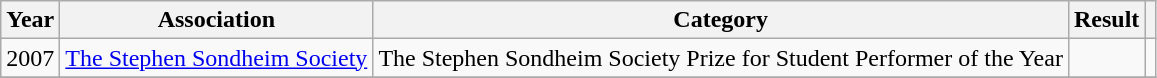<table class="wikitable sortable">
<tr>
<th>Year</th>
<th>Association</th>
<th>Category</th>
<th>Result</th>
<th class="unsortable"></th>
</tr>
<tr>
<td>2007</td>
<td><a href='#'>The Stephen Sondheim Society</a></td>
<td>The Stephen Sondheim Society Prize for Student Performer of the Year</td>
<td></td>
<td style="text-align:center;"></td>
</tr>
<tr>
</tr>
</table>
